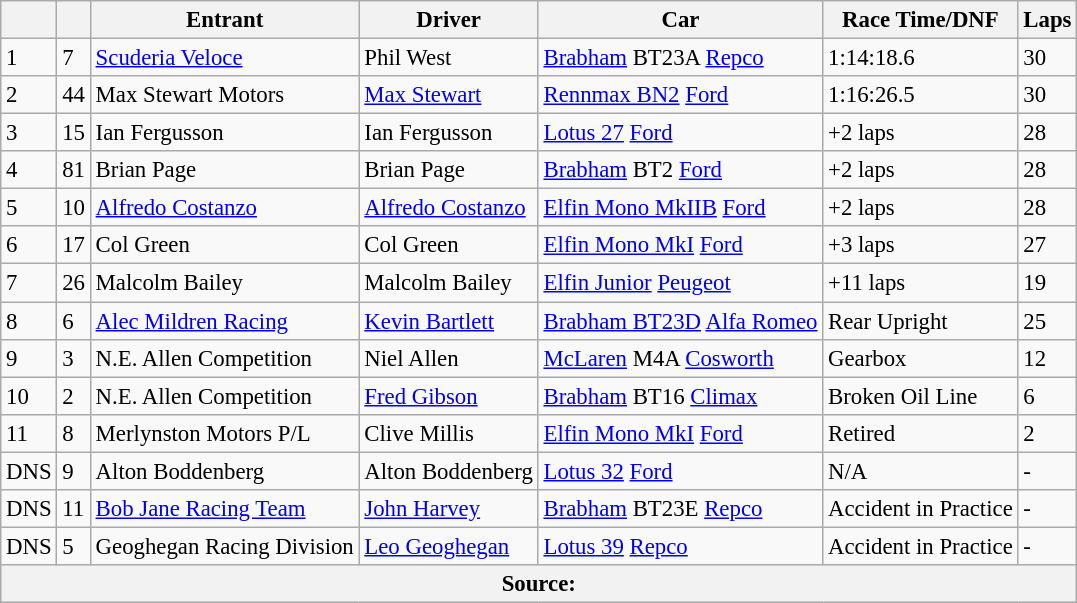<table class="wikitable" style="text-align: left; font-size: 95%;">
<tr>
<th></th>
<th></th>
<th>Entrant</th>
<th>Driver</th>
<th>Car</th>
<th>Race Time/DNF</th>
<th>Laps</th>
</tr>
<tr>
<td>1</td>
<td>7</td>
<td><a href='#'>Scuderia Veloce</a></td>
<td>Phil West</td>
<td><a href='#'>Brabham</a> BT23A <a href='#'>Repco</a></td>
<td>1:14:18.6</td>
<td>30</td>
</tr>
<tr>
<td>2</td>
<td>44</td>
<td>Max Stewart Motors</td>
<td><a href='#'>Max Stewart</a></td>
<td><a href='#'>Rennmax BN2</a> <a href='#'>Ford</a></td>
<td>1:16:26.5</td>
<td>30</td>
</tr>
<tr>
<td>3</td>
<td>15</td>
<td>Ian Fergusson</td>
<td>Ian Fergusson</td>
<td><a href='#'>Lotus 27</a> <a href='#'>Ford</a></td>
<td>+2 laps</td>
<td>28</td>
</tr>
<tr>
<td>4</td>
<td>81</td>
<td>Brian Page</td>
<td>Brian Page</td>
<td><a href='#'>Brabham</a> BT2 <a href='#'>Ford</a></td>
<td>+2 laps</td>
<td>28</td>
</tr>
<tr>
<td>5</td>
<td>10</td>
<td><a href='#'>Alfredo Costanzo</a></td>
<td><a href='#'>Alfredo Costanzo</a></td>
<td><a href='#'>Elfin Mono MkIIB</a> <a href='#'>Ford</a></td>
<td>+2 laps</td>
<td>28</td>
</tr>
<tr>
<td>6</td>
<td>17</td>
<td>Col Green</td>
<td>Col Green</td>
<td><a href='#'>Elfin Mono MkI</a> <a href='#'>Ford</a></td>
<td>+3 laps</td>
<td>27</td>
</tr>
<tr>
<td>7</td>
<td>26</td>
<td>Malcolm Bailey</td>
<td>Malcolm Bailey</td>
<td><a href='#'>Elfin Junior</a> <a href='#'>Peugeot</a></td>
<td>+11 laps</td>
<td>19</td>
</tr>
<tr>
<td>8</td>
<td>6</td>
<td><a href='#'>Alec Mildren Racing</a></td>
<td><a href='#'>Kevin Bartlett</a></td>
<td><a href='#'>Brabham BT23D</a> <a href='#'>Alfa Romeo</a></td>
<td>Rear Upright</td>
<td>25</td>
</tr>
<tr>
<td>9</td>
<td>3</td>
<td>N.E. Allen Competition</td>
<td>Niel Allen</td>
<td><a href='#'>McLaren</a> M4A <a href='#'>Cosworth</a></td>
<td>Gearbox</td>
<td>12</td>
</tr>
<tr>
<td>10</td>
<td>2</td>
<td>N.E. Allen Competition</td>
<td><a href='#'>Fred Gibson</a></td>
<td><a href='#'>Brabham</a> BT16 <a href='#'>Climax</a></td>
<td>Broken Oil Line</td>
<td>6</td>
</tr>
<tr>
<td>11</td>
<td>8</td>
<td>Merlynston Motors P/L</td>
<td>Clive Millis</td>
<td><a href='#'>Elfin Mono MkI</a> <a href='#'>Ford</a></td>
<td>Retired</td>
<td>2</td>
</tr>
<tr>
<td>DNS</td>
<td>9</td>
<td>Alton Boddenberg</td>
<td>Alton Boddenberg</td>
<td><a href='#'>Lotus 32</a> <a href='#'>Ford</a></td>
<td>N/A</td>
<td>-</td>
</tr>
<tr>
<td>DNS</td>
<td>11</td>
<td><a href='#'>Bob Jane Racing Team</a></td>
<td><a href='#'>John Harvey</a></td>
<td><a href='#'>Brabham</a> BT23E <a href='#'>Repco</a></td>
<td>Accident in Practice</td>
<td>-</td>
</tr>
<tr>
<td>DNS</td>
<td>5</td>
<td>Geoghegan Racing Division</td>
<td><a href='#'>Leo Geoghegan</a></td>
<td><a href='#'>Lotus 39</a> <a href='#'>Repco</a></td>
<td>Accident in Practice</td>
<td>-</td>
</tr>
<tr>
<th colspan=7>Source:</th>
</tr>
</table>
